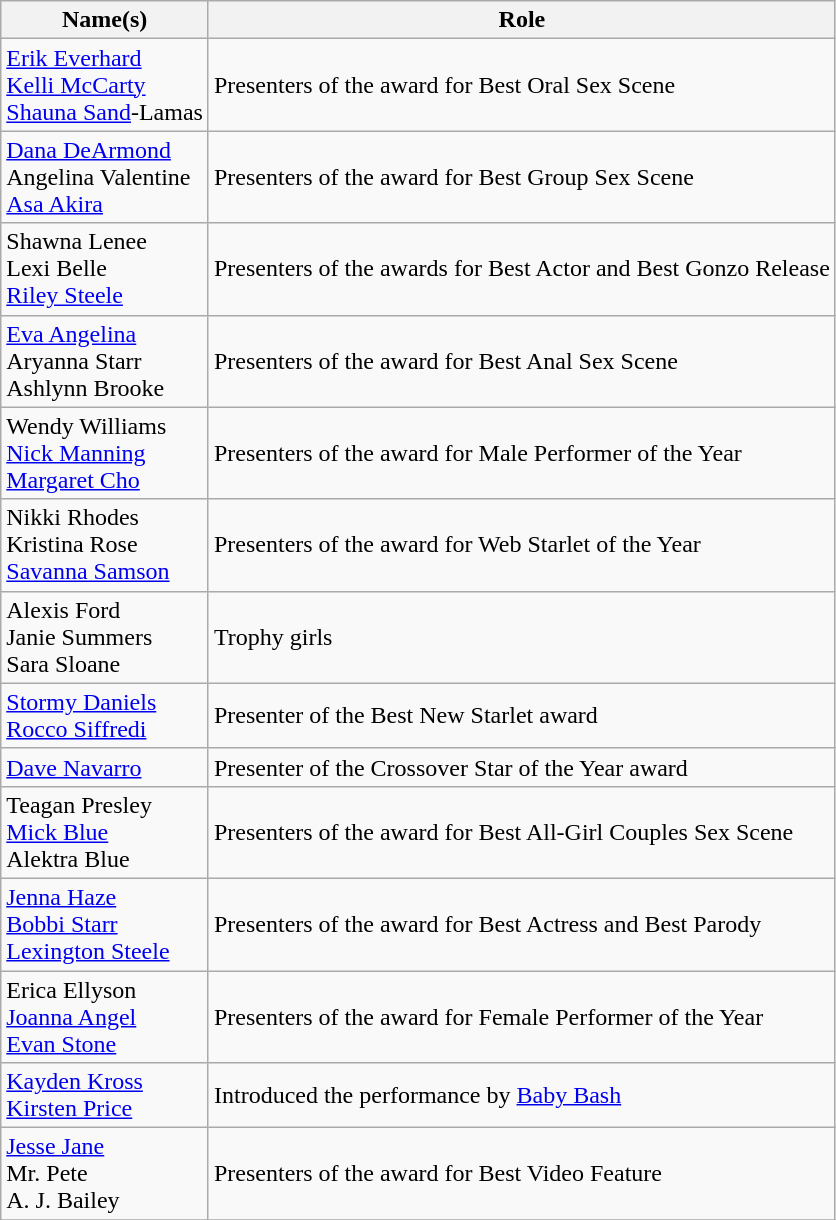<table class="wikitable">
<tr>
<th>Name(s)</th>
<th>Role</th>
</tr>
<tr>
<td><a href='#'>Erik Everhard</a><br><a href='#'>Kelli McCarty</a><br><a href='#'>Shauna Sand</a>-Lamas</td>
<td>Presenters of the award for Best Oral Sex Scene</td>
</tr>
<tr>
<td><a href='#'>Dana DeArmond</a><br>Angelina Valentine<br><a href='#'>Asa Akira</a></td>
<td>Presenters of the award for Best Group Sex Scene</td>
</tr>
<tr>
<td>Shawna Lenee<br>Lexi Belle<br><a href='#'>Riley Steele</a></td>
<td>Presenters of the awards for Best Actor and Best Gonzo Release</td>
</tr>
<tr>
<td><a href='#'>Eva Angelina</a><br>Aryanna Starr<br>Ashlynn Brooke</td>
<td>Presenters of the award for Best Anal Sex Scene</td>
</tr>
<tr>
<td>Wendy Williams<br><a href='#'>Nick Manning</a><br><a href='#'>Margaret Cho</a></td>
<td>Presenters of the award for Male Performer of the Year</td>
</tr>
<tr>
<td>Nikki Rhodes<br>Kristina Rose<br><a href='#'>Savanna Samson</a></td>
<td>Presenters of the award for Web Starlet of the Year</td>
</tr>
<tr>
<td>Alexis Ford<br>Janie Summers<br>Sara Sloane</td>
<td>Trophy girls</td>
</tr>
<tr>
<td><a href='#'>Stormy Daniels</a><br><a href='#'>Rocco Siffredi</a></td>
<td>Presenter of the Best New Starlet award</td>
</tr>
<tr>
<td><a href='#'>Dave Navarro</a></td>
<td>Presenter of the Crossover Star of the Year award</td>
</tr>
<tr>
<td>Teagan Presley<br><a href='#'>Mick Blue</a><br>Alektra Blue</td>
<td>Presenters of the award for Best All-Girl Couples Sex Scene</td>
</tr>
<tr>
<td><a href='#'>Jenna Haze</a><br><a href='#'>Bobbi Starr</a><br><a href='#'>Lexington Steele</a></td>
<td>Presenters of the award for Best Actress and Best Parody</td>
</tr>
<tr>
<td>Erica Ellyson<br><a href='#'>Joanna Angel</a><br><a href='#'>Evan Stone</a></td>
<td>Presenters of the award for Female Performer of the Year</td>
</tr>
<tr>
<td><a href='#'>Kayden Kross</a><br><a href='#'>Kirsten Price</a></td>
<td>Introduced the performance by <a href='#'>Baby Bash</a></td>
</tr>
<tr>
<td><a href='#'>Jesse Jane</a><br>Mr. Pete<br>A. J. Bailey</td>
<td>Presenters of the award for Best Video Feature</td>
</tr>
<tr>
</tr>
</table>
